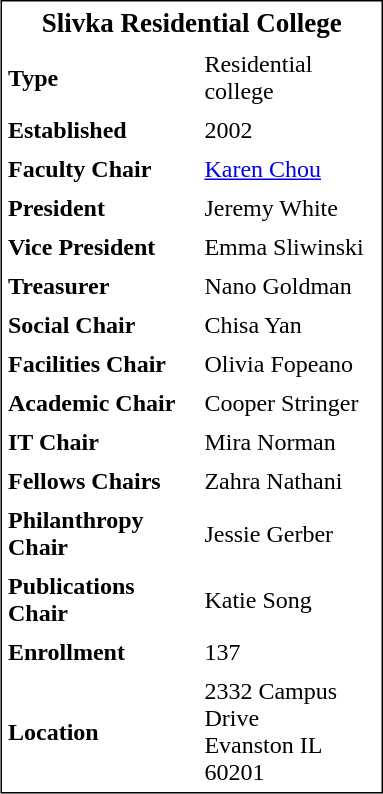<table border="0" cellpadding="4" cellspacing="0"  style="float:right; clear:right; width:255px; border-top:solid 1px #000; border-right:solid 1px #000; border-bottom:solid 1px #000; border-left:solid 1px #000; background:#fff;">
<tr>
<td colspan="2" style="font-size:large; text-align:center;"><strong>Slivka Residential College</strong></td>
</tr>
<tr>
<td><strong>Type</strong></td>
<td>Residential college</td>
</tr>
<tr>
<td><strong>Established</strong></td>
<td>2002</td>
</tr>
<tr>
<td><strong>Faculty Chair</strong></td>
<td><a href='#'>Karen Chou</a></td>
</tr>
<tr>
<td><strong>President</strong></td>
<td>Jeremy White</td>
</tr>
<tr>
<td><strong>Vice President</strong></td>
<td>Emma Sliwinski</td>
</tr>
<tr>
<td><strong>Treasurer</strong></td>
<td>Nano Goldman</td>
</tr>
<tr>
<td><strong>Social Chair</strong></td>
<td>Chisa Yan</td>
</tr>
<tr>
<td><strong>Facilities Chair</strong></td>
<td>Olivia Fopeano</td>
</tr>
<tr>
<td><strong>Academic Chair</strong></td>
<td>Cooper Stringer</td>
</tr>
<tr>
<td><strong>IT Chair</strong></td>
<td>Mira Norman</td>
</tr>
<tr>
<td><strong>Fellows Chairs</strong></td>
<td>Zahra Nathani</td>
</tr>
<tr>
<td><strong>Philanthropy Chair</strong></td>
<td>Jessie Gerber</td>
</tr>
<tr>
<td><strong>Publications Chair</strong></td>
<td>Katie Song</td>
</tr>
<tr>
<td><strong>Enrollment</strong></td>
<td>137</td>
</tr>
<tr>
<td><strong>Location</strong></td>
<td>2332 Campus Drive <br>Evanston IL 60201</td>
</tr>
</table>
